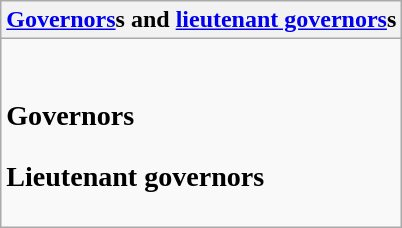<table class="wikitable collapsible collapsed">
<tr>
<th><a href='#'>Governors</a>s and <a href='#'>lieutenant governors</a>s</th>
</tr>
<tr>
<td><br><h3>Governors</h3><h3>Lieutenant governors</h3></td>
</tr>
</table>
